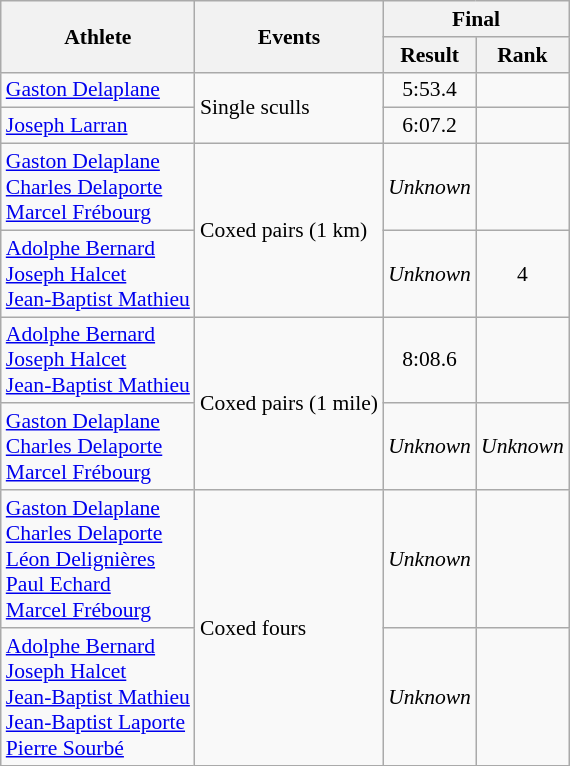<table class=wikitable style="font-size:90%">
<tr>
<th rowspan="2">Athlete</th>
<th rowspan="2">Events</th>
<th colspan="2">Final</th>
</tr>
<tr>
<th>Result</th>
<th>Rank</th>
</tr>
<tr>
<td><a href='#'>Gaston Delaplane</a></td>
<td rowspan=2>Single sculls</td>
<td align="center">5:53.4</td>
<td align="center"></td>
</tr>
<tr>
<td><a href='#'>Joseph Larran</a></td>
<td align="center">6:07.2</td>
<td align="center"></td>
</tr>
<tr>
<td><a href='#'>Gaston Delaplane</a><br><a href='#'>Charles Delaporte</a><br><a href='#'>Marcel Frébourg</a></td>
<td rowspan=2>Coxed pairs (1 km)</td>
<td align="center"><em>Unknown</em></td>
<td align="center"></td>
</tr>
<tr>
<td><a href='#'>Adolphe Bernard</a><br><a href='#'>Joseph Halcet</a><br><a href='#'>Jean-Baptist Mathieu</a></td>
<td align="center"><em>Unknown</em></td>
<td align="center">4</td>
</tr>
<tr>
<td><a href='#'>Adolphe Bernard</a><br><a href='#'>Joseph Halcet</a><br><a href='#'>Jean-Baptist Mathieu</a></td>
<td rowspan=2>Coxed pairs (1 mile)</td>
<td align="center">8:08.6</td>
<td align="center"></td>
</tr>
<tr>
<td><a href='#'>Gaston Delaplane</a><br><a href='#'>Charles Delaporte</a><br><a href='#'>Marcel Frébourg</a></td>
<td align="center"><em>Unknown</em></td>
<td align="center"><em>Unknown</em></td>
</tr>
<tr>
<td><a href='#'>Gaston Delaplane</a><br><a href='#'>Charles Delaporte</a><br><a href='#'>Léon Delignières</a><br><a href='#'>Paul Echard</a><br><a href='#'>Marcel Frébourg</a></td>
<td rowspan=2>Coxed fours</td>
<td align="center"><em>Unknown</em></td>
<td align="center"></td>
</tr>
<tr>
<td><a href='#'>Adolphe Bernard</a><br><a href='#'>Joseph Halcet</a><br><a href='#'>Jean-Baptist Mathieu</a><br><a href='#'>Jean-Baptist Laporte</a><br><a href='#'>Pierre Sourbé</a></td>
<td align="center"><em>Unknown</em></td>
<td align="center"></td>
</tr>
</table>
